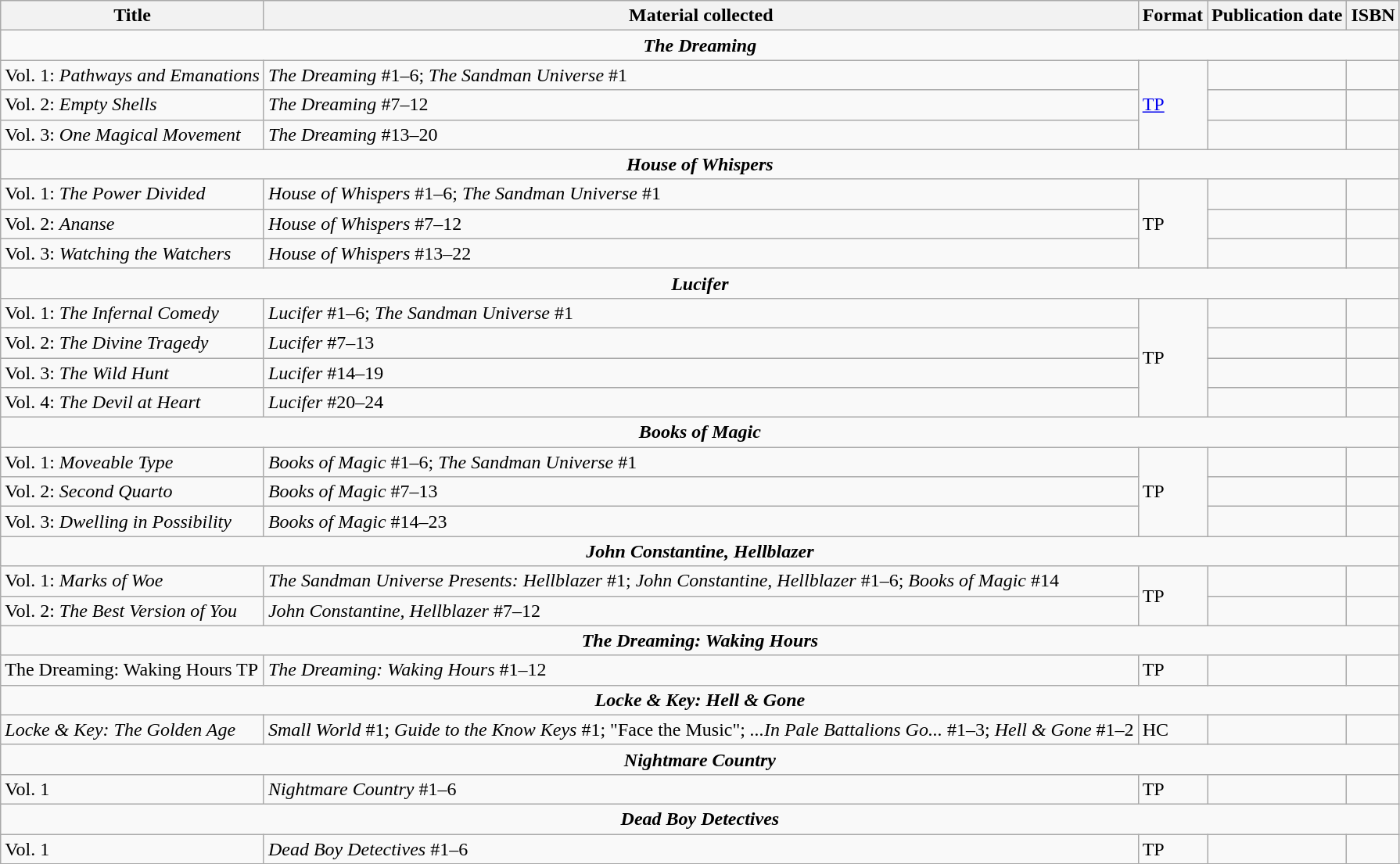<table class="wikitable">
<tr>
<th>Title</th>
<th>Material collected</th>
<th>Format</th>
<th>Publication date</th>
<th>ISBN</th>
</tr>
<tr>
<td colspan="5" align="center"><strong><em>The Dreaming</em></strong></td>
</tr>
<tr>
<td>Vol. 1: <em>Pathways and Emanations</em></td>
<td><em>The Dreaming</em> #1–6; <em>The Sandman Universe</em> #1</td>
<td rowspan="3"><a href='#'>TP</a></td>
<td></td>
<td></td>
</tr>
<tr>
<td>Vol. 2: <em>Empty Shells</em></td>
<td><em>The Dreaming</em> #7–12</td>
<td></td>
<td></td>
</tr>
<tr>
<td>Vol. 3: <em>One Magical Movement</em></td>
<td><em>The Dreaming</em> #13–20</td>
<td></td>
<td></td>
</tr>
<tr>
<td colspan="5" align="center"><strong><em>House of Whispers</em></strong></td>
</tr>
<tr>
<td>Vol. 1: <em>The Power Divided</em></td>
<td><em>House of Whispers</em> #1–6; <em>The Sandman Universe</em> #1</td>
<td rowspan="3">TP</td>
<td></td>
<td></td>
</tr>
<tr>
<td>Vol. 2: <em>Ananse</em></td>
<td><em>House of Whispers</em> #7–12</td>
<td></td>
<td></td>
</tr>
<tr>
<td>Vol. 3: <em>Watching the Watchers</em></td>
<td><em>House of Whispers</em> #13–22</td>
<td></td>
<td></td>
</tr>
<tr>
<td colspan="5" align="center"><strong><em>Lucifer</em></strong></td>
</tr>
<tr>
<td>Vol. 1: <em>The Infernal Comedy</em></td>
<td><em>Lucifer</em> #1–6; <em>The Sandman Universe</em> #1</td>
<td rowspan="4">TP</td>
<td></td>
<td></td>
</tr>
<tr>
<td>Vol. 2: <em>The Divine Tragedy</em></td>
<td><em>Lucifer</em> #7–13</td>
<td></td>
<td></td>
</tr>
<tr>
<td>Vol. 3: <em>The Wild Hunt</em></td>
<td><em>Lucifer</em> #14–19</td>
<td></td>
<td></td>
</tr>
<tr>
<td>Vol. 4: <em>The Devil at Heart</em></td>
<td><em>Lucifer</em> #20–24</td>
<td></td>
<td></td>
</tr>
<tr>
<td colspan="5" align="center"><strong><em>Books of Magic</em></strong></td>
</tr>
<tr>
<td>Vol. 1: <em>Moveable Type</em></td>
<td><em>Books of Magic</em> #1–6; <em>The Sandman Universe</em> #1</td>
<td rowspan="3">TP</td>
<td></td>
<td></td>
</tr>
<tr>
<td>Vol. 2: <em>Second Quarto</em></td>
<td><em>Books of Magic</em> #7–13</td>
<td></td>
<td></td>
</tr>
<tr>
<td>Vol. 3: <em>Dwelling in Possibility</em></td>
<td><em>Books of Magic</em> #14–23</td>
<td></td>
<td></td>
</tr>
<tr>
<td colspan="5" align="center"><strong><em>John Constantine, Hellblazer</em></strong></td>
</tr>
<tr>
<td>Vol. 1: <em>Marks of Woe</em></td>
<td><em>The Sandman Universe Presents: Hellblazer</em> #1; <em>John Constantine, Hellblazer</em> #1–6; <em>Books of Magic</em> #14</td>
<td rowspan="2">TP</td>
<td></td>
<td></td>
</tr>
<tr>
<td>Vol. 2: <em>The Best Version of You</em></td>
<td><em>John Constantine, Hellblazer</em> #7–12</td>
<td></td>
<td></td>
</tr>
<tr>
<td colspan="5" align="center"><strong><em>The Dreaming: Waking Hours</em></strong></td>
</tr>
<tr>
<td>The Dreaming:  Waking Hours TP</td>
<td><em>The Dreaming: Waking Hours</em> #1–12</td>
<td rowspan="1">TP</td>
<td></td>
<td></td>
</tr>
<tr>
<td colspan="5" align="center"><strong><em>Locke & Key: Hell & Gone</em></strong></td>
</tr>
<tr>
<td><em>Locke & Key: The Golden Age</em></td>
<td><em>Small World</em> #1; <em>Guide to the Know Keys</em> #1; "Face the Music"; <em>...In Pale Battalions Go...</em> #1–3; <em>Hell & Gone</em> #1–2</td>
<td rowspan="1">HC</td>
<td></td>
<td></td>
</tr>
<tr>
<td colspan="5" align="center"><strong><em>Nightmare Country</em></strong></td>
</tr>
<tr>
<td>Vol. 1</td>
<td><em>Nightmare Country</em> #1–6</td>
<td rowspan="1">TP</td>
<td></td>
<td></td>
</tr>
<tr>
<td colspan="5" align="center"><strong><em>Dead Boy Detectives</em></strong></td>
</tr>
<tr>
<td>Vol. 1</td>
<td><em>Dead Boy Detectives</em> #1–6</td>
<td rowspan="1">TP</td>
<td></td>
<td></td>
</tr>
<tr>
</tr>
</table>
